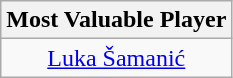<table class=wikitable style="text-align:center">
<tr>
<th>Most Valuable Player</th>
</tr>
<tr>
<td> <a href='#'>Luka Šamanić</a></td>
</tr>
</table>
